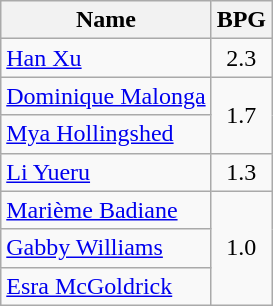<table class=wikitable>
<tr>
<th>Name</th>
<th>BPG</th>
</tr>
<tr>
<td> <a href='#'>Han Xu</a></td>
<td align=center>2.3</td>
</tr>
<tr>
<td> <a href='#'>Dominique Malonga</a></td>
<td align=center rowspan=2>1.7</td>
</tr>
<tr>
<td> <a href='#'>Mya Hollingshed</a></td>
</tr>
<tr>
<td> <a href='#'>Li Yueru</a></td>
<td align=center>1.3</td>
</tr>
<tr>
<td> <a href='#'>Marième Badiane</a></td>
<td align=center rowspan=3>1.0</td>
</tr>
<tr>
<td> <a href='#'>Gabby Williams</a></td>
</tr>
<tr>
<td> <a href='#'>Esra McGoldrick</a></td>
</tr>
</table>
